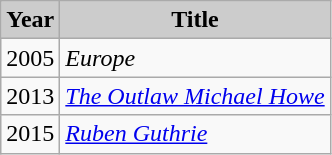<table class="wikitable">
<tr>
<th style="background-color:#CCCCCC">Year</th>
<th style="background-color:#CCCCCC">Title</th>
</tr>
<tr>
<td>2005</td>
<td><em> Europe</em></td>
</tr>
<tr>
<td>2013</td>
<td><em><a href='#'>The Outlaw Michael Howe</a></em></td>
</tr>
<tr>
<td>2015</td>
<td><em><a href='#'>Ruben Guthrie</a></em></td>
</tr>
</table>
